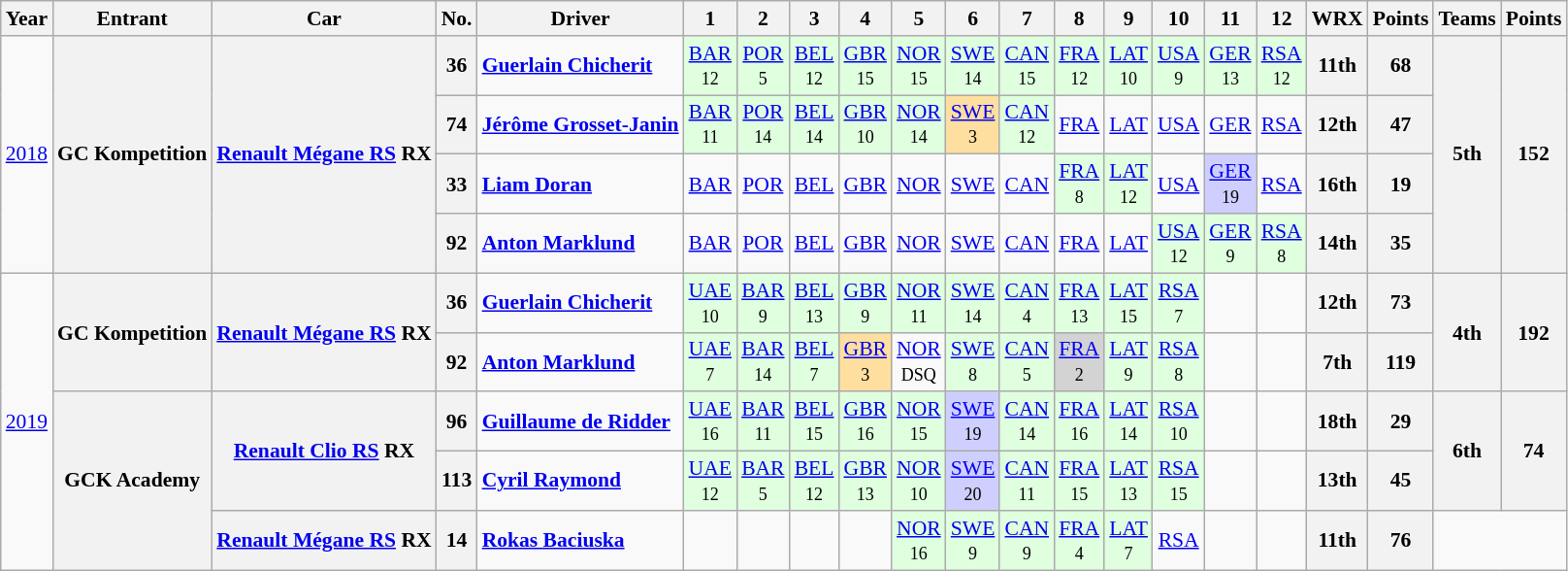<table class="wikitable" border="1" style="text-align:center; font-size:90%;">
<tr valign="top">
<th>Year</th>
<th>Entrant</th>
<th>Car</th>
<th>No.</th>
<th>Driver</th>
<th>1</th>
<th>2</th>
<th>3</th>
<th>4</th>
<th>5</th>
<th>6</th>
<th>7</th>
<th>8</th>
<th>9</th>
<th>10</th>
<th>11</th>
<th>12</th>
<th>WRX</th>
<th>Points</th>
<th>Teams</th>
<th>Points</th>
</tr>
<tr>
<td rowspan="4"><a href='#'>2018</a></td>
<th rowspan="4" align="left">GC Kompetition</th>
<th rowspan="4"><a href='#'>Renault Mégane RS</a> RX</th>
<th>36</th>
<td align="left"> <strong><a href='#'>Guerlain Chicherit</a></strong></td>
<td style="background:#DFFFDF;"><a href='#'>BAR</a><br><small>12</small></td>
<td style="background:#DFFFDF;"><a href='#'>POR</a><br><small>5</small></td>
<td style="background:#DFFFDF;"><a href='#'>BEL</a><br><small>12</small></td>
<td style="background:#DFFFDF;"><a href='#'>GBR</a><br><small>15</small></td>
<td style="background:#DFFFDF;"><a href='#'>NOR</a><br><small>15</small></td>
<td style="background:#DFFFDF;"><a href='#'>SWE</a><br><small>14</small></td>
<td style="background:#DFFFDF;"><a href='#'>CAN</a><br><small>15</small></td>
<td style="background:#DFFFDF;"><a href='#'>FRA</a><br><small>12</small></td>
<td style="background:#DFFFDF;"><a href='#'>LAT</a><br><small>10</small></td>
<td style="background:#DFFFDF;"><a href='#'>USA</a><br><small>9</small></td>
<td style="background:#DFFFDF;"><a href='#'>GER</a><br><small>13</small></td>
<td style="background:#DFFFDF;"><a href='#'>RSA</a><br><small>12</small></td>
<th>11th</th>
<th>68</th>
<th rowspan="4">5th</th>
<th rowspan="4">152</th>
</tr>
<tr>
<th>74</th>
<td align="left"> <strong><a href='#'>Jérôme Grosset-Janin</a></strong></td>
<td style="background:#DFFFDF;"><a href='#'>BAR</a><br><small>11</small></td>
<td style="background:#DFFFDF;"><a href='#'>POR</a><br><small>14</small></td>
<td style="background:#DFFFDF;"><a href='#'>BEL</a><br><small>14</small></td>
<td style="background:#DFFFDF;"><a href='#'>GBR</a><br><small>10</small></td>
<td style="background:#DFFFDF;"><a href='#'>NOR</a><br><small>14</small></td>
<td style="background:#FFDF9F;"><a href='#'>SWE</a><br><small>3</small></td>
<td style="background:#DFFFDF;"><a href='#'>CAN</a><br><small>12</small></td>
<td><a href='#'>FRA</a><br><small></small><small></small></td>
<td><a href='#'>LAT</a><br><small></small><small></small></td>
<td><a href='#'>USA</a><br><small></small><small></small></td>
<td><a href='#'>GER</a><br><small></small><small></small></td>
<td><a href='#'>RSA</a><br><small></small><small></small></td>
<th>12th</th>
<th>47</th>
</tr>
<tr>
<th>33</th>
<td align="left"> <strong><a href='#'>Liam Doran</a></strong></td>
<td><a href='#'>BAR</a><br><small></small><small></small></td>
<td><a href='#'>POR</a><br><small></small><small></small></td>
<td><a href='#'>BEL</a><br><small></small><small></small></td>
<td><a href='#'>GBR</a><br><small></small><small></small></td>
<td><a href='#'>NOR</a><br><small></small><small></small></td>
<td><a href='#'>SWE</a><br><small></small><small></small></td>
<td><a href='#'>CAN</a><br><small></small><small></small></td>
<td style="background:#DFFFDF;"><a href='#'>FRA</a><br><small>8</small></td>
<td style="background:#DFFFDF;"><a href='#'>LAT</a><br><small>12</small></td>
<td><a href='#'>USA</a><br><small></small><small></small></td>
<td style="background:#CFCFFF;"><a href='#'>GER</a><br><small>19</small></td>
<td><a href='#'>RSA</a><br><small></small><small></small></td>
<th>16th</th>
<th>19</th>
</tr>
<tr>
<th>92</th>
<td align="left"> <strong><a href='#'>Anton Marklund</a></strong></td>
<td><a href='#'>BAR</a><br><small></small><small></small></td>
<td><a href='#'>POR</a><br><small></small><small></small></td>
<td><a href='#'>BEL</a><br><small></small><small></small></td>
<td><a href='#'>GBR</a><br><small></small><small></small></td>
<td><a href='#'>NOR</a><br><small></small><small></small></td>
<td><a href='#'>SWE</a><br><small></small><small></small></td>
<td><a href='#'>CAN</a><br><small></small><small></small></td>
<td><a href='#'>FRA</a><br><small></small><small></small></td>
<td><a href='#'>LAT</a><br><small></small><small></small></td>
<td style="background:#DFFFDF;"><a href='#'>USA</a><br><small>12</small></td>
<td style="background:#DFFFDF;"><a href='#'>GER</a><br><small>9</small></td>
<td style="background:#DFFFDF;"><a href='#'>RSA</a><br><small>8</small></td>
<th>14th</th>
<th>35</th>
</tr>
<tr>
<td rowspan="5"><a href='#'>2019</a></td>
<th rowspan="2">GC Kompetition</th>
<th rowspan="2"><a href='#'>Renault Mégane RS</a> RX</th>
<th>36</th>
<td align="left"> <strong><a href='#'>Guerlain Chicherit</a></strong></td>
<td style="background:#DFFFDF;"><a href='#'>UAE</a><br><small>10</small></td>
<td style="background:#DFFFDF;"><a href='#'>BAR</a><br><small>9</small></td>
<td style="background:#DFFFDF;"><a href='#'>BEL</a><br><small>13</small></td>
<td style="background:#DFFFDF;"><a href='#'>GBR</a><br><small>9</small></td>
<td style="background:#DFFFDF;"><a href='#'>NOR</a><br><small>11</small></td>
<td style="background:#DFFFDF;"><a href='#'>SWE</a><br><small>14</small></td>
<td style="background:#DFFFDF;"><a href='#'>CAN</a><br><small>4</small></td>
<td style="background:#DFFFDF;"><a href='#'>FRA</a><br><small>13</small></td>
<td style="background:#DFFFDF;"><a href='#'>LAT</a><br><small>15</small></td>
<td style="background:#DFFFDF;"><a href='#'>RSA</a><br><small>7</small></td>
<td></td>
<td></td>
<th>12th</th>
<th>73</th>
<th rowspan="2">4th</th>
<th rowspan="2">192</th>
</tr>
<tr>
<th>92</th>
<td align="left"> <strong><a href='#'>Anton Marklund</a></strong></td>
<td style="background:#DFFFDF;"><a href='#'>UAE</a><br><small>7</small></td>
<td style="background:#DFFFDF;"><a href='#'>BAR</a><br><small>14</small></td>
<td style="background:#DFFFDF;"><a href='#'>BEL</a><br><small>7</small></td>
<td style="background:#FFDF9F;"><a href='#'>GBR</a><br><small>3</small></td>
<td><a href='#'>NOR</a><br><small>DSQ</small></td>
<td style="background:#DFFFDF;"><a href='#'>SWE</a><br><small>8</small></td>
<td style="background:#DFFFDF;"><a href='#'>CAN</a><br><small>5</small></td>
<td style="background:#D3D3D3;"><a href='#'>FRA</a><br><small>2</small></td>
<td style="background:#DFFFDF;"><a href='#'>LAT</a><br><small>9</small></td>
<td style="background:#DFFFDF;"><a href='#'>RSA</a><br><small>8</small></td>
<td></td>
<td></td>
<th>7th</th>
<th>119</th>
</tr>
<tr>
<th rowspan="3">GCK Academy</th>
<th rowspan="2"><a href='#'>Renault Clio RS</a> RX</th>
<th>96</th>
<td align="left"> <strong><a href='#'>Guillaume de Ridder</a></strong></td>
<td style="background:#DFFFDF;"><a href='#'>UAE</a><br><small>16</small></td>
<td style="background:#DFFFDF;"><a href='#'>BAR</a><br><small>11</small></td>
<td style="background:#DFFFDF;"><a href='#'>BEL</a><br><small>15</small></td>
<td style="background:#DFFFDF;"><a href='#'>GBR</a><br><small>16</small></td>
<td style="background:#DFFFDF;"><a href='#'>NOR</a><br><small>15</small></td>
<td style="background:#CFCFFF;"><a href='#'>SWE</a><br><small>19</small></td>
<td style="background:#DFFFDF;"><a href='#'>CAN</a><br><small>14</small></td>
<td style="background:#DFFFDF;"><a href='#'>FRA</a><br><small>16</small></td>
<td style="background:#DFFFDF;"><a href='#'>LAT</a><br><small>14</small></td>
<td style="background:#DFFFDF;"><a href='#'>RSA</a><br><small>10</small></td>
<td></td>
<td></td>
<th>18th</th>
<th>29</th>
<th rowspan="2">6th</th>
<th rowspan="2">74</th>
</tr>
<tr>
<th>113</th>
<td align="left"> <strong><a href='#'>Cyril Raymond</a></strong></td>
<td style="background:#DFFFDF;"><a href='#'>UAE</a><br><small>12</small></td>
<td style="background:#DFFFDF;"><a href='#'>BAR</a><br><small>5</small></td>
<td style="background:#DFFFDF;"><a href='#'>BEL</a><br><small>12</small></td>
<td style="background:#DFFFDF;"><a href='#'>GBR</a><br><small>13</small></td>
<td style="background:#DFFFDF;"><a href='#'>NOR</a><br><small>10</small></td>
<td style="background:#CFCFFF;"><a href='#'>SWE</a><br><small>20</small></td>
<td style="background:#DFFFDF;"><a href='#'>CAN</a><br><small>11</small></td>
<td style="background:#DFFFDF;"><a href='#'>FRA</a><br><small>15</small></td>
<td style="background:#DFFFDF;"><a href='#'>LAT</a><br><small>13</small></td>
<td style="background:#DFFFDF;"><a href='#'>RSA</a><br><small>15</small></td>
<td></td>
<td></td>
<th>13th</th>
<th>45</th>
</tr>
<tr>
<th><a href='#'>Renault Mégane RS</a> RX</th>
<th>14</th>
<td align="left"> <strong><a href='#'>Rokas Baciuska</a></strong></td>
<td></td>
<td></td>
<td></td>
<td></td>
<td style="background:#DFFFDF;"><a href='#'>NOR</a><br><small>16</small></td>
<td style="background:#DFFFDF;"><a href='#'>SWE</a><br><small>9</small></td>
<td style="background:#DFFFDF;"><a href='#'>CAN</a><br><small>9</small></td>
<td style="background:#DFFFDF;"><a href='#'>FRA</a><br><small>4</small></td>
<td style="background:#DFFFDF;"><a href='#'>LAT</a><br><small>7</small></td>
<td><a href='#'>RSA</a><br><small></small></td>
<td></td>
<td></td>
<th>11th</th>
<th>76</th>
</tr>
</table>
